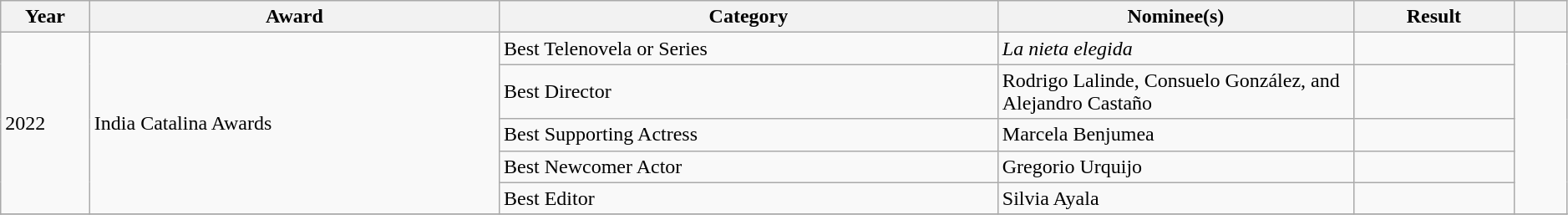<table class="wikitable sortable" style="width:99%;">
<tr>
<th style="width:5%;">Year</th>
<th style="width:23%;">Award</th>
<th style="width:28%;">Category</th>
<th style="width:20%;">Nominee(s)</th>
<th style="width:9%;">Result</th>
<th style="width:3%;" class="unsortable"></th>
</tr>
<tr>
<td rowspan="5">2022</td>
<td rowspan="5">India Catalina Awards</td>
<td>Best Telenovela or Series</td>
<td><em>La nieta elegida</em></td>
<td></td>
<td rowspan="5"></td>
</tr>
<tr>
<td>Best Director</td>
<td>Rodrigo Lalinde, Consuelo González, and Alejandro Castaño</td>
<td></td>
</tr>
<tr>
<td>Best Supporting Actress</td>
<td>Marcela Benjumea</td>
<td></td>
</tr>
<tr>
<td>Best Newcomer Actor</td>
<td>Gregorio Urquijo</td>
<td></td>
</tr>
<tr>
<td>Best Editor</td>
<td>Silvia Ayala</td>
<td></td>
</tr>
<tr>
</tr>
</table>
